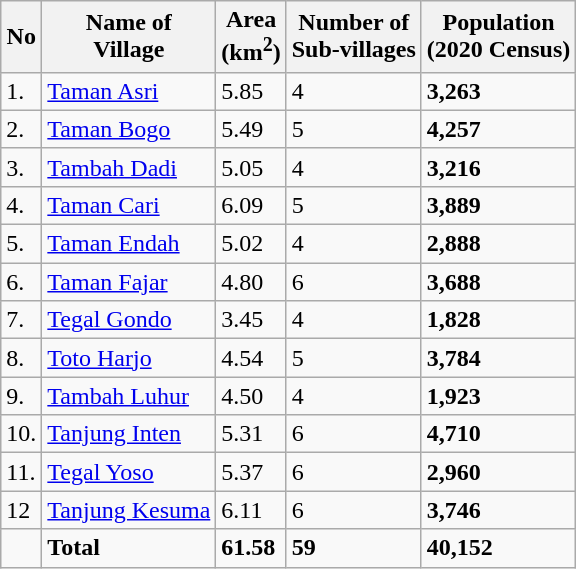<table class="wikitable sortable">
<tr>
<th>No</th>
<th>Name of <br>Village</th>
<th>Area <br>(km<sup>2</sup>)</th>
<th>Number of <br>Sub-villages</th>
<th>Population <br>(2020 Census)</th>
</tr>
<tr>
<td>1.</td>
<td><a href='#'>Taman Asri</a></td>
<td>5.85</td>
<td>4</td>
<td><strong>3,263</strong></td>
</tr>
<tr>
<td>2.</td>
<td><a href='#'>Taman Bogo</a></td>
<td>5.49</td>
<td>5</td>
<td><strong>4,257</strong></td>
</tr>
<tr>
<td>3.</td>
<td><a href='#'>Tambah Dadi</a></td>
<td>5.05</td>
<td>4</td>
<td><strong>3,216</strong></td>
</tr>
<tr>
<td>4.</td>
<td><a href='#'>Taman Cari</a></td>
<td>6.09</td>
<td>5</td>
<td><strong>3,889</strong></td>
</tr>
<tr>
<td>5.</td>
<td><a href='#'>Taman Endah</a></td>
<td>5.02</td>
<td>4</td>
<td><strong>2,888</strong></td>
</tr>
<tr>
<td>6.</td>
<td><a href='#'>Taman Fajar</a></td>
<td>4.80</td>
<td>6</td>
<td><strong>3,688</strong></td>
</tr>
<tr>
<td>7.</td>
<td><a href='#'>Tegal Gondo</a></td>
<td>3.45</td>
<td>4</td>
<td><strong>1,828</strong></td>
</tr>
<tr>
<td>8.</td>
<td><a href='#'>Toto Harjo</a></td>
<td>4.54</td>
<td>5</td>
<td><strong>3,784</strong></td>
</tr>
<tr>
<td>9.</td>
<td><a href='#'>Tambah Luhur</a></td>
<td>4.50</td>
<td>4</td>
<td><strong>1,923</strong></td>
</tr>
<tr>
<td>10.</td>
<td><a href='#'>Tanjung Inten</a></td>
<td>5.31</td>
<td>6</td>
<td><strong>4,710</strong></td>
</tr>
<tr>
<td>11.</td>
<td><a href='#'>Tegal Yoso</a></td>
<td>5.37</td>
<td>6</td>
<td><strong>2,960</strong></td>
</tr>
<tr>
<td>12</td>
<td><a href='#'>Tanjung Kesuma</a></td>
<td>6.11</td>
<td>6</td>
<td><strong>3,746</strong></td>
</tr>
<tr>
<td></td>
<td><strong>Total</strong></td>
<td><strong>61.58</strong></td>
<td><strong>59</strong></td>
<td><strong>40,152</strong></td>
</tr>
</table>
